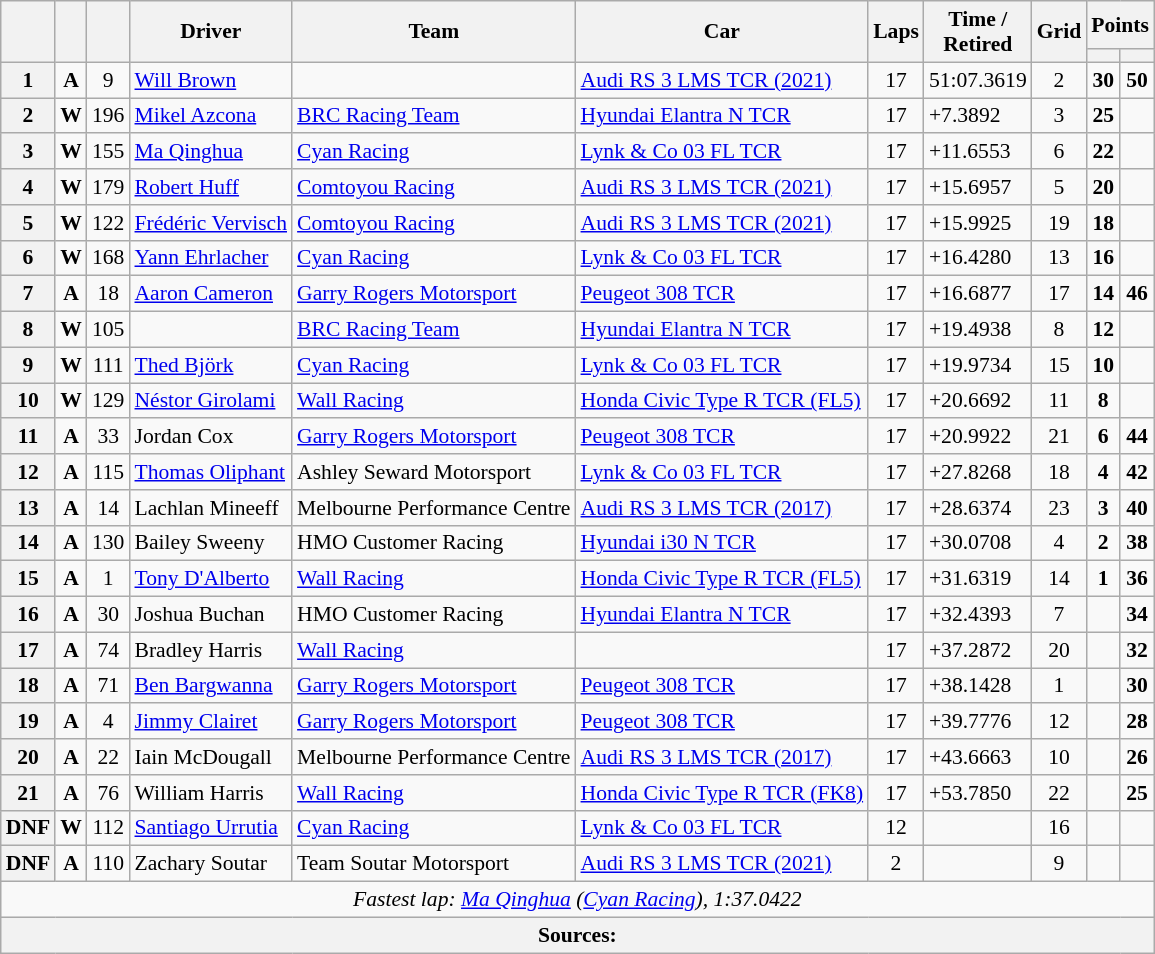<table class="wikitable" style="font-size: 90%">
<tr>
<th rowspan=2></th>
<th rowspan=2></th>
<th rowspan=2></th>
<th rowspan=2>Driver</th>
<th rowspan=2>Team</th>
<th rowspan=2>Car</th>
<th rowspan=2>Laps</th>
<th rowspan=2>Time /<br>Retired</th>
<th rowspan=2>Grid</th>
<th colspan=2>Points</th>
</tr>
<tr>
<th></th>
<th></th>
</tr>
<tr>
<th>1</th>
<td align=center><strong><span>A</span></strong></td>
<td align=center>9</td>
<td> <a href='#'>Will Brown</a></td>
<td></td>
<td><a href='#'>Audi RS 3 LMS TCR (2021)</a></td>
<td align=center>17</td>
<td>51:07.3619</td>
<td align=center>2</td>
<td align=center><strong>30</strong></td>
<td align=center><strong>50</strong></td>
</tr>
<tr>
<th>2</th>
<td align=center><strong><span>W</span></strong></td>
<td align=center>196</td>
<td> <a href='#'>Mikel Azcona</a></td>
<td> <a href='#'>BRC Racing Team</a></td>
<td><a href='#'>Hyundai Elantra N TCR</a></td>
<td align=center>17</td>
<td>+7.3892</td>
<td align=center>3</td>
<td align=center><strong>25</strong></td>
<td align=center></td>
</tr>
<tr>
<th>3</th>
<td align=center><strong><span>W</span></strong></td>
<td align=center>155</td>
<td> <a href='#'>Ma Qinghua</a></td>
<td> <a href='#'>Cyan Racing</a></td>
<td><a href='#'>Lynk & Co 03 FL TCR</a></td>
<td align=center>17</td>
<td>+11.6553</td>
<td align=center>6</td>
<td align=center><strong>22</strong></td>
<td align=center></td>
</tr>
<tr>
<th>4</th>
<td align=center><strong><span>W</span></strong></td>
<td align=center>179</td>
<td> <a href='#'>Robert Huff</a></td>
<td> <a href='#'>Comtoyou Racing</a></td>
<td><a href='#'>Audi RS 3 LMS TCR (2021)</a></td>
<td align=center>17</td>
<td>+15.6957</td>
<td align=center>5</td>
<td align=center><strong>20</strong></td>
<td align=center></td>
</tr>
<tr>
<th>5</th>
<td align=center><strong><span>W</span></strong></td>
<td align=center>122</td>
<td> <a href='#'>Frédéric Vervisch</a></td>
<td> <a href='#'>Comtoyou Racing</a></td>
<td><a href='#'>Audi RS 3 LMS TCR (2021)</a></td>
<td align=center>17</td>
<td>+15.9925</td>
<td align=center>19</td>
<td align=center><strong>18</strong></td>
<td align=center></td>
</tr>
<tr>
<th>6</th>
<td align=center><strong><span>W</span></strong></td>
<td align=center>168</td>
<td> <a href='#'>Yann Ehrlacher</a></td>
<td> <a href='#'>Cyan Racing</a></td>
<td><a href='#'>Lynk & Co 03 FL TCR</a></td>
<td align=center>17</td>
<td>+16.4280</td>
<td align=center>13</td>
<td align=center><strong>16</strong></td>
<td align=center></td>
</tr>
<tr>
<th>7</th>
<td align=center><strong><span>A</span></strong></td>
<td align=center>18</td>
<td> <a href='#'>Aaron Cameron</a></td>
<td> <a href='#'>Garry Rogers Motorsport</a></td>
<td><a href='#'>Peugeot 308 TCR</a></td>
<td align=center>17</td>
<td>+16.6877</td>
<td align=center>17</td>
<td align=center><strong>14</strong></td>
<td align=center><strong>46</strong></td>
</tr>
<tr>
<th>8</th>
<td align=center><strong><span>W</span></strong></td>
<td align=center>105</td>
<td></td>
<td> <a href='#'>BRC Racing Team</a></td>
<td><a href='#'>Hyundai Elantra N TCR</a></td>
<td align=center>17</td>
<td>+19.4938</td>
<td align=center>8</td>
<td align=center><strong>12</strong></td>
<td align=center></td>
</tr>
<tr>
<th>9</th>
<td align=center><strong><span>W</span></strong></td>
<td align=center>111</td>
<td> <a href='#'>Thed Björk</a></td>
<td> <a href='#'>Cyan Racing</a></td>
<td><a href='#'>Lynk & Co 03 FL TCR</a></td>
<td align=center>17</td>
<td>+19.9734</td>
<td align=center>15</td>
<td align=center><strong>10</strong></td>
<td align=center></td>
</tr>
<tr>
<th>10</th>
<td align=center><strong><span>W</span></strong></td>
<td align=center>129</td>
<td> <a href='#'>Néstor Girolami</a></td>
<td> <a href='#'>Wall Racing</a></td>
<td><a href='#'>Honda Civic Type R TCR (FL5)</a></td>
<td align=center>17</td>
<td>+20.6692</td>
<td align=center>11</td>
<td align=center><strong>8</strong></td>
<td align=center></td>
</tr>
<tr>
<th>11</th>
<td align=center><strong><span>A</span></strong></td>
<td align=center>33</td>
<td> Jordan Cox</td>
<td> <a href='#'>Garry Rogers Motorsport</a></td>
<td><a href='#'>Peugeot 308 TCR</a></td>
<td align=center>17</td>
<td>+20.9922</td>
<td align=center>21</td>
<td align=center><strong>6</strong></td>
<td align=center><strong>44</strong></td>
</tr>
<tr>
<th>12</th>
<td align=center><strong><span>A</span></strong></td>
<td align=center>115</td>
<td> <a href='#'>Thomas Oliphant</a></td>
<td> Ashley Seward Motorsport</td>
<td><a href='#'>Lynk & Co 03 FL TCR</a></td>
<td align=center>17</td>
<td>+27.8268</td>
<td align=center>18</td>
<td align=center><strong>4</strong></td>
<td align=center><strong>42</strong></td>
</tr>
<tr>
<th>13</th>
<td align=center><strong><span>A</span></strong></td>
<td align=center>14</td>
<td> Lachlan Mineeff</td>
<td> Melbourne Performance Centre</td>
<td><a href='#'>Audi RS 3 LMS TCR (2017)</a></td>
<td align=center>17</td>
<td>+28.6374</td>
<td align=center>23</td>
<td align=center><strong>3</strong></td>
<td align=center><strong>40</strong></td>
</tr>
<tr>
<th>14</th>
<td align=center><strong><span>A</span></strong></td>
<td align=center>130</td>
<td> Bailey Sweeny</td>
<td> HMO Customer Racing</td>
<td><a href='#'>Hyundai i30 N TCR</a></td>
<td align=center>17</td>
<td>+30.0708</td>
<td align=center>4</td>
<td align=center><strong>2</strong></td>
<td align=center><strong>38</strong></td>
</tr>
<tr>
<th>15</th>
<td align=center><strong><span>A</span></strong></td>
<td align=center>1</td>
<td> <a href='#'>Tony D'Alberto</a></td>
<td> <a href='#'>Wall Racing</a></td>
<td><a href='#'>Honda Civic Type R TCR (FL5)</a></td>
<td align=center>17</td>
<td>+31.6319</td>
<td align=center>14</td>
<td align=center><strong>1</strong></td>
<td align=center><strong>36</strong></td>
</tr>
<tr>
<th>16</th>
<td align=center><strong><span>A</span></strong></td>
<td align=center>30</td>
<td> Joshua Buchan</td>
<td> HMO Customer Racing</td>
<td><a href='#'>Hyundai Elantra N TCR</a></td>
<td align=center>17</td>
<td>+32.4393</td>
<td align=center>7</td>
<td align=center></td>
<td align=center><strong>34</strong></td>
</tr>
<tr>
<th>17</th>
<td align=center><strong><span>A</span></strong></td>
<td align=center>74</td>
<td> Bradley Harris</td>
<td> <a href='#'>Wall Racing</a></td>
<td></td>
<td align=center>17</td>
<td>+37.2872</td>
<td align=center>20</td>
<td align=center></td>
<td align=center><strong>32</strong></td>
</tr>
<tr>
<th>18</th>
<td align=center><strong><span>A</span></strong></td>
<td align=center>71</td>
<td> <a href='#'>Ben Bargwanna</a></td>
<td> <a href='#'>Garry Rogers Motorsport</a></td>
<td><a href='#'>Peugeot 308 TCR</a></td>
<td align=center>17</td>
<td>+38.1428</td>
<td align=center>1</td>
<td align=center></td>
<td align=center><strong>30</strong></td>
</tr>
<tr>
<th>19</th>
<td align=center><strong><span>A</span></strong></td>
<td align=center>4</td>
<td> <a href='#'>Jimmy Clairet</a></td>
<td> <a href='#'>Garry Rogers Motorsport</a></td>
<td><a href='#'>Peugeot 308 TCR</a></td>
<td align=center>17</td>
<td>+39.7776</td>
<td align=center>12</td>
<td align=center></td>
<td align=center><strong>28</strong></td>
</tr>
<tr>
<th>20</th>
<td align=center><strong><span>A</span></strong></td>
<td align=center>22</td>
<td> Iain McDougall</td>
<td> Melbourne Performance Centre</td>
<td><a href='#'>Audi RS 3 LMS TCR (2017)</a></td>
<td align=center>17</td>
<td>+43.6663</td>
<td align=center>10</td>
<td align=center></td>
<td align=center><strong>26</strong></td>
</tr>
<tr>
<th>21</th>
<td align=center><strong><span>A</span></strong></td>
<td align=center>76</td>
<td> William Harris</td>
<td> <a href='#'>Wall Racing</a></td>
<td><a href='#'>Honda Civic Type R TCR (FK8)</a></td>
<td align=center>17</td>
<td>+53.7850</td>
<td align=center>22</td>
<td align=center></td>
<td align=center><strong>25</strong></td>
</tr>
<tr>
<th>DNF</th>
<td align=center><strong><span>W</span></strong></td>
<td align=center>112</td>
<td> <a href='#'>Santiago Urrutia</a></td>
<td> <a href='#'>Cyan Racing</a></td>
<td><a href='#'>Lynk & Co 03 FL TCR</a></td>
<td align=center>12</td>
<td></td>
<td align=center>16</td>
<td align=center></td>
<td></td>
</tr>
<tr>
<th>DNF</th>
<td align=center><strong><span>A</span></strong></td>
<td align=center>110</td>
<td> Zachary Soutar</td>
<td> Team Soutar Motorsport</td>
<td><a href='#'>Audi RS 3 LMS TCR (2021)</a></td>
<td align=center>2</td>
<td></td>
<td align=center>9</td>
<td align=center></td>
<td></td>
</tr>
<tr>
<td colspan=11 align=center><em>Fastest lap: <a href='#'>Ma Qinghua</a> (<a href='#'>Cyan Racing</a>),  1:37.0422</em></td>
</tr>
<tr>
<th colspan=11>Sources:</th>
</tr>
</table>
